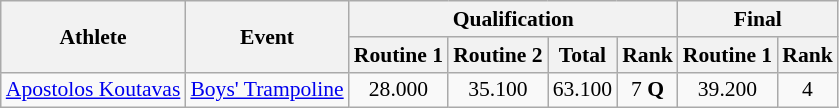<table class="wikitable" border="1" style="font-size:90%">
<tr>
<th rowspan=2>Athlete</th>
<th rowspan=2>Event</th>
<th colspan=4>Qualification</th>
<th colspan=2>Final</th>
</tr>
<tr>
<th>Routine 1</th>
<th>Routine 2</th>
<th>Total</th>
<th>Rank</th>
<th>Routine 1</th>
<th>Rank</th>
</tr>
<tr>
<td><a href='#'>Apostolos Koutavas</a></td>
<td><a href='#'>Boys' Trampoline</a></td>
<td align=center>28.000</td>
<td align=center>35.100</td>
<td align=center>63.100</td>
<td align=center>7 <strong>Q</strong></td>
<td align=center>39.200</td>
<td align=center>4</td>
</tr>
</table>
